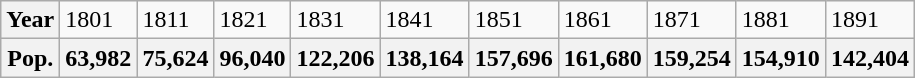<table class="wikitable">
<tr>
<th>Year</th>
<td>1801</td>
<td>1811</td>
<td>1821</td>
<td>1831</td>
<td>1841</td>
<td>1851</td>
<td>1861</td>
<td>1871</td>
<td>1881</td>
<td>1891</td>
</tr>
<tr>
<th>Pop.</th>
<th>63,982</th>
<th>75,624</th>
<th>96,040</th>
<th>122,206</th>
<th>138,164</th>
<th>157,696</th>
<th>161,680</th>
<th>159,254</th>
<th>154,910</th>
<th>142,404</th>
</tr>
</table>
